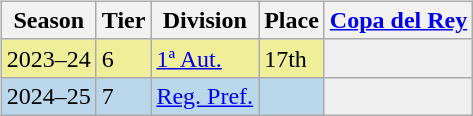<table>
<tr>
<td valign="top" width=0%><br><table class="wikitable">
<tr style="background:#f0f6fa;">
<th>Season</th>
<th>Tier</th>
<th>Division</th>
<th>Place</th>
<th><a href='#'>Copa del Rey</a></th>
</tr>
<tr>
<td style="background:#EFEF99;">2023–24</td>
<td style="background:#EFEF99;">6</td>
<td style="background:#EFEF99;"><a href='#'>1ª Aut.</a></td>
<td style="background:#EFEF99;">17th</td>
<th style="background:#efefef;"></th>
</tr>
<tr>
<td style="background:#BBD7EC;">2024–25</td>
<td style="background:#BBD7EC;">7</td>
<td style="background:#BBD7EC;"><a href='#'>Reg. Pref.</a></td>
<td style="background:#BBD7EC;"></td>
<th style="background:#efefef;"></th>
</tr>
</table>
</td>
</tr>
</table>
